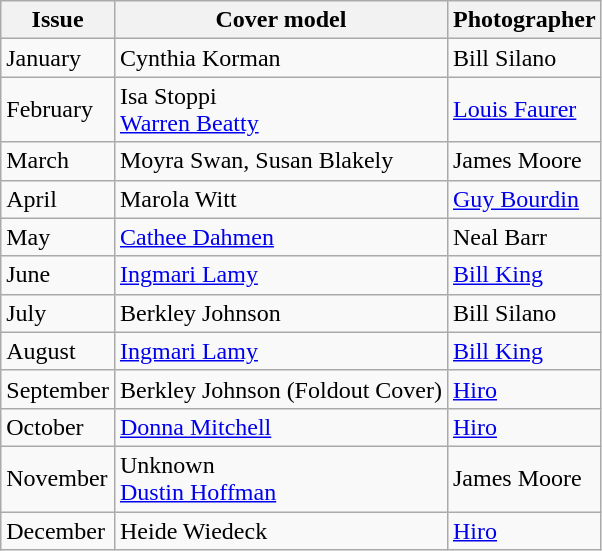<table class="sortable wikitable">
<tr>
<th>Issue</th>
<th>Cover model</th>
<th>Photographer</th>
</tr>
<tr>
<td>January</td>
<td>Cynthia Korman</td>
<td>Bill Silano</td>
</tr>
<tr>
<td>February</td>
<td>Isa Stoppi<br><a href='#'>Warren Beatty</a></td>
<td><a href='#'>Louis Faurer</a></td>
</tr>
<tr>
<td>March</td>
<td>Moyra Swan, Susan Blakely</td>
<td>James Moore</td>
</tr>
<tr>
<td>April</td>
<td>Marola Witt</td>
<td><a href='#'>Guy Bourdin</a></td>
</tr>
<tr>
<td>May</td>
<td><a href='#'>Cathee Dahmen</a></td>
<td>Neal Barr</td>
</tr>
<tr>
<td>June</td>
<td><a href='#'>Ingmari Lamy</a></td>
<td><a href='#'>Bill King</a></td>
</tr>
<tr>
<td>July</td>
<td>Berkley Johnson</td>
<td>Bill Silano</td>
</tr>
<tr>
<td>August</td>
<td><a href='#'>Ingmari Lamy</a></td>
<td><a href='#'>Bill King</a></td>
</tr>
<tr>
<td>September</td>
<td>Berkley Johnson (Foldout Cover)</td>
<td><a href='#'>Hiro</a></td>
</tr>
<tr>
<td>October</td>
<td><a href='#'>Donna Mitchell</a></td>
<td><a href='#'>Hiro</a></td>
</tr>
<tr>
<td>November</td>
<td>Unknown<br><a href='#'>Dustin Hoffman</a></td>
<td>James Moore</td>
</tr>
<tr>
<td>December</td>
<td>Heide Wiedeck</td>
<td><a href='#'>Hiro</a></td>
</tr>
</table>
